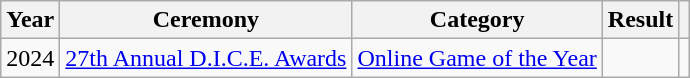<table class="wikitable plainrowheaders sortable" width="auto">
<tr>
<th scope="col">Year</th>
<th scope="col">Ceremony</th>
<th scope="col">Category</th>
<th scope="col">Result</th>
<th scope="col" class="unsortable"></th>
</tr>
<tr>
<td style="text-align:center;">2024</td>
<td><a href='#'>27th Annual D.I.C.E. Awards</a></td>
<td><a href='#'>Online Game of the Year</a></td>
<td></td>
<td style="text-align:center;"></td>
</tr>
</table>
